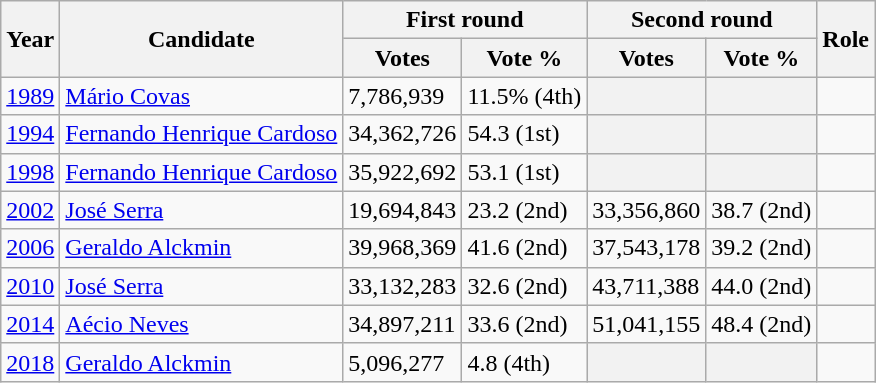<table class=wikitable style>
<tr>
<th rowspan=2>Year</th>
<th rowspan=2>Candidate</th>
<th colspan=2>First round</th>
<th colspan=2>Second round</th>
<th rowspan=2>Role</th>
</tr>
<tr>
<th>Votes</th>
<th>Vote %</th>
<th>Votes</th>
<th>Vote %</th>
</tr>
<tr>
<td><a href='#'>1989</a></td>
<td><a href='#'>Mário Covas</a></td>
<td>7,786,939</td>
<td>11.5% (4th)</td>
<th></th>
<th></th>
<td></td>
</tr>
<tr>
<td><a href='#'>1994</a></td>
<td><a href='#'>Fernando Henrique Cardoso</a></td>
<td>34,362,726</td>
<td>54.3 (1st)</td>
<th></th>
<th></th>
<td></td>
</tr>
<tr>
<td><a href='#'>1998</a></td>
<td><a href='#'>Fernando Henrique Cardoso</a></td>
<td>35,922,692</td>
<td>53.1 (1st)</td>
<th></th>
<th></th>
<td></td>
</tr>
<tr>
<td><a href='#'>2002</a></td>
<td><a href='#'>José Serra</a></td>
<td>19,694,843</td>
<td>23.2 (2nd)</td>
<td>33,356,860</td>
<td>38.7 (2nd)</td>
<td></td>
</tr>
<tr>
<td><a href='#'>2006</a></td>
<td><a href='#'>Geraldo Alckmin</a></td>
<td>39,968,369</td>
<td>41.6 (2nd)</td>
<td>37,543,178</td>
<td>39.2 (2nd)</td>
<td></td>
</tr>
<tr>
<td><a href='#'>2010</a></td>
<td><a href='#'>José Serra</a></td>
<td>33,132,283</td>
<td>32.6 (2nd)</td>
<td>43,711,388</td>
<td>44.0 (2nd)</td>
<td></td>
</tr>
<tr>
<td><a href='#'>2014</a></td>
<td><a href='#'>Aécio Neves</a></td>
<td>34,897,211</td>
<td>33.6 (2nd)</td>
<td>51,041,155</td>
<td>48.4 (2nd)</td>
<td></td>
</tr>
<tr>
<td><a href='#'>2018</a></td>
<td><a href='#'>Geraldo Alckmin</a></td>
<td>5,096,277</td>
<td>4.8 (4th)</td>
<th></th>
<th></th>
<td></td>
</tr>
</table>
